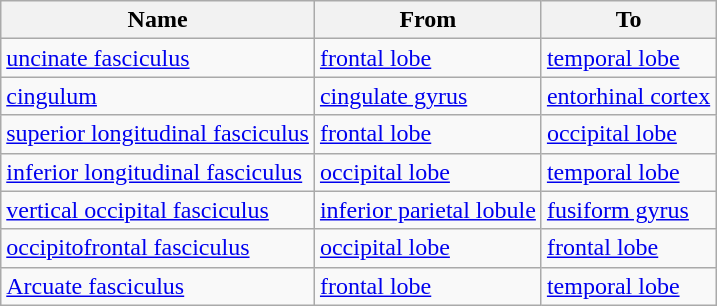<table class="wikitable">
<tr>
<th>Name</th>
<th>From</th>
<th>To</th>
</tr>
<tr>
<td><a href='#'>uncinate fasciculus</a></td>
<td><a href='#'>frontal lobe</a></td>
<td><a href='#'>temporal lobe</a></td>
</tr>
<tr>
<td><a href='#'>cingulum</a></td>
<td><a href='#'>cingulate gyrus</a></td>
<td><a href='#'>entorhinal cortex</a></td>
</tr>
<tr>
<td><a href='#'>superior longitudinal fasciculus</a></td>
<td><a href='#'>frontal lobe</a></td>
<td><a href='#'>occipital lobe</a></td>
</tr>
<tr>
<td><a href='#'>inferior longitudinal fasciculus</a></td>
<td><a href='#'>occipital lobe</a></td>
<td><a href='#'>temporal lobe</a></td>
</tr>
<tr>
<td><a href='#'>vertical occipital fasciculus</a></td>
<td><a href='#'>inferior parietal lobule</a></td>
<td><a href='#'>fusiform gyrus</a></td>
</tr>
<tr>
<td><a href='#'>occipitofrontal fasciculus</a></td>
<td><a href='#'>occipital lobe</a></td>
<td><a href='#'>frontal lobe</a></td>
</tr>
<tr>
<td><a href='#'>Arcuate fasciculus</a></td>
<td><a href='#'>frontal lobe</a></td>
<td><a href='#'>temporal lobe</a></td>
</tr>
</table>
